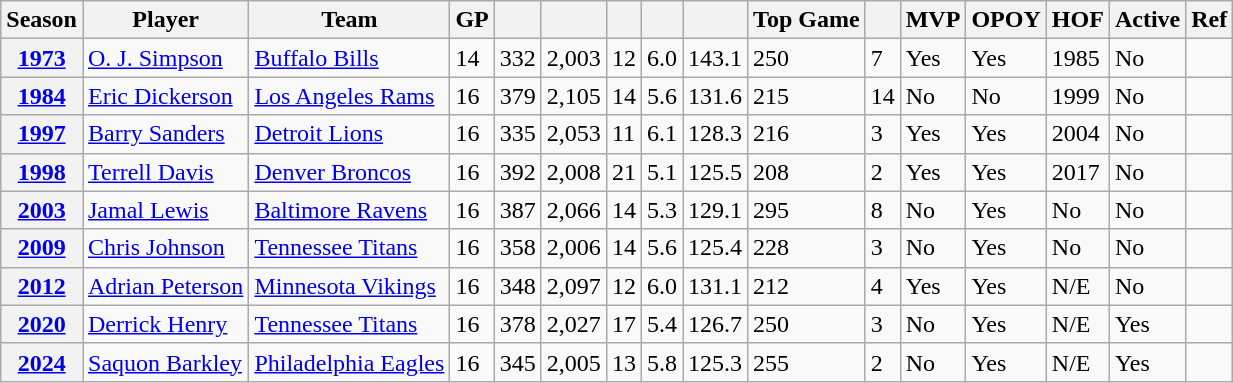<table class="sortable wikitable">
<tr>
<th scope="col">Season</th>
<th scope="col">Player</th>
<th scope="col">Team</th>
<th scope="col">GP</th>
<th scope="col"></th>
<th scope="col"></th>
<th scope="col"></th>
<th scope="col"></th>
<th scope="col"></th>
<th>Top Game</th>
<th scope="col"></th>
<th scope="col">MVP</th>
<th scope="col">OPOY</th>
<th scope="col">HOF</th>
<th scope="col">Active</th>
<th scope="col" class="unsortable">Ref</th>
</tr>
<tr>
<th scope="row"><a href='#'>1973</a></th>
<td><a href='#'>O. J. Simpson</a></td>
<td><a href='#'>Buffalo Bills</a></td>
<td>14</td>
<td>332</td>
<td>2,003</td>
<td>12</td>
<td>6.0</td>
<td>143.1</td>
<td>250</td>
<td>7</td>
<td>Yes</td>
<td>Yes</td>
<td>1985</td>
<td>No</td>
<td></td>
</tr>
<tr>
<th scope="row"><a href='#'>1984</a></th>
<td><a href='#'>Eric Dickerson</a></td>
<td><a href='#'>Los Angeles Rams</a></td>
<td>16</td>
<td>379</td>
<td>2,105</td>
<td>14</td>
<td>5.6</td>
<td>131.6</td>
<td>215</td>
<td>14</td>
<td>No</td>
<td>No</td>
<td>1999</td>
<td>No</td>
<td></td>
</tr>
<tr>
<th scope="row"><a href='#'>1997</a></th>
<td><a href='#'>Barry Sanders</a></td>
<td><a href='#'>Detroit Lions</a></td>
<td>16</td>
<td>335</td>
<td>2,053</td>
<td>11</td>
<td>6.1</td>
<td>128.3</td>
<td>216</td>
<td>3</td>
<td>Yes</td>
<td>Yes</td>
<td>2004</td>
<td>No</td>
<td></td>
</tr>
<tr>
<th scope="row"><a href='#'>1998</a></th>
<td><a href='#'>Terrell Davis</a></td>
<td><a href='#'>Denver Broncos</a></td>
<td>16</td>
<td>392</td>
<td>2,008</td>
<td>21</td>
<td>5.1</td>
<td>125.5</td>
<td>208</td>
<td>2</td>
<td>Yes</td>
<td>Yes</td>
<td>2017</td>
<td>No</td>
<td></td>
</tr>
<tr>
<th scope="row"><a href='#'>2003</a></th>
<td><a href='#'>Jamal Lewis</a></td>
<td><a href='#'>Baltimore Ravens</a></td>
<td>16</td>
<td>387</td>
<td>2,066</td>
<td>14</td>
<td>5.3</td>
<td>129.1</td>
<td>295</td>
<td>8</td>
<td>No</td>
<td>Yes</td>
<td>No</td>
<td>No</td>
<td></td>
</tr>
<tr>
<th scope="row"><a href='#'>2009</a></th>
<td><a href='#'>Chris Johnson</a></td>
<td><a href='#'>Tennessee Titans</a></td>
<td>16</td>
<td>358</td>
<td>2,006</td>
<td>14</td>
<td>5.6</td>
<td>125.4</td>
<td>228</td>
<td>3</td>
<td>No</td>
<td>Yes</td>
<td>No</td>
<td>No</td>
<td></td>
</tr>
<tr>
<th scope="row"><a href='#'>2012</a></th>
<td><a href='#'>Adrian Peterson</a></td>
<td><a href='#'>Minnesota Vikings</a></td>
<td>16</td>
<td>348</td>
<td>2,097</td>
<td>12</td>
<td>6.0</td>
<td>131.1</td>
<td>212</td>
<td>4</td>
<td>Yes</td>
<td>Yes</td>
<td>N/E</td>
<td>No</td>
<td></td>
</tr>
<tr>
<th scope="row"><a href='#'>2020</a></th>
<td><a href='#'>Derrick Henry</a></td>
<td><a href='#'>Tennessee Titans</a></td>
<td>16</td>
<td>378</td>
<td>2,027</td>
<td>17</td>
<td>5.4</td>
<td>126.7</td>
<td>250</td>
<td>3</td>
<td>No</td>
<td>Yes</td>
<td>N/E</td>
<td>Yes</td>
<td></td>
</tr>
<tr>
<th scope="row"><a href='#'>2024</a></th>
<td><a href='#'>Saquon Barkley</a></td>
<td><a href='#'>Philadelphia Eagles</a></td>
<td>16</td>
<td>345</td>
<td>2,005</td>
<td>13</td>
<td>5.8</td>
<td>125.3</td>
<td>255</td>
<td>2</td>
<td>No</td>
<td>Yes</td>
<td>N/E</td>
<td>Yes</td>
<td></td>
</tr>
</table>
